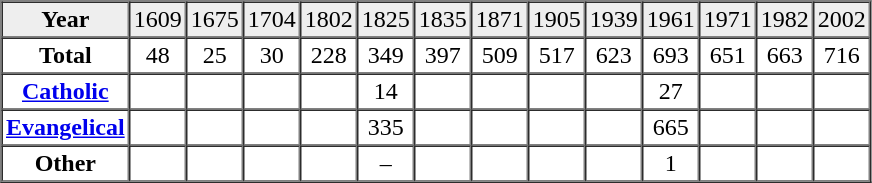<table border="1" cellpadding="2" cellspacing="0" width="500">
<tr bgcolor="#eeeeee" align="center">
<td><strong>Year</strong></td>
<td>1609</td>
<td>1675</td>
<td>1704</td>
<td>1802</td>
<td>1825</td>
<td>1835</td>
<td>1871</td>
<td>1905</td>
<td>1939</td>
<td>1961</td>
<td>1971</td>
<td>1982</td>
<td>2002</td>
</tr>
<tr align="center">
<td><strong>Total</strong></td>
<td>48</td>
<td>25</td>
<td>30</td>
<td>228</td>
<td>349</td>
<td>397</td>
<td>509</td>
<td>517</td>
<td>623</td>
<td>693</td>
<td>651</td>
<td>663</td>
<td>716</td>
</tr>
<tr align="center">
<td><strong><a href='#'>Catholic</a></strong></td>
<td> </td>
<td> </td>
<td> </td>
<td> </td>
<td>14</td>
<td> </td>
<td> </td>
<td> </td>
<td> </td>
<td>27</td>
<td> </td>
<td> </td>
<td> </td>
</tr>
<tr align="center">
<td><strong><a href='#'>Evangelical</a></strong></td>
<td> </td>
<td> </td>
<td> </td>
<td> </td>
<td>335</td>
<td> </td>
<td> </td>
<td> </td>
<td> </td>
<td>665</td>
<td> </td>
<td> </td>
<td> </td>
</tr>
<tr align="center">
<td><strong>Other</strong></td>
<td> </td>
<td> </td>
<td> </td>
<td> </td>
<td>–</td>
<td> </td>
<td> </td>
<td> </td>
<td> </td>
<td>1</td>
<td> </td>
<td> </td>
<td> </td>
</tr>
</table>
